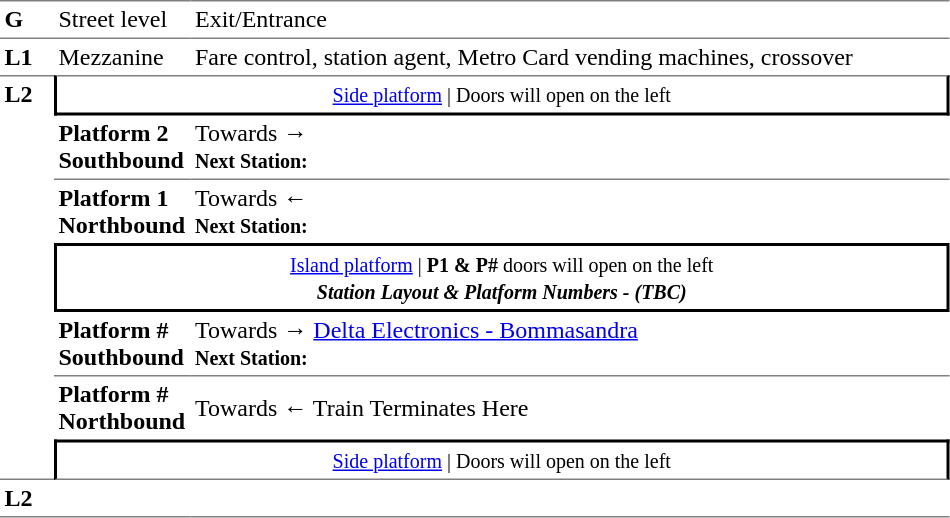<table border=0 cellspacing=0 cellpadding=3>
<tr>
<td style="border-bottom:solid 1px gray;border-top:solid 1px gray;" width=30 valign=top><strong>G</strong></td>
<td style="border-top:solid 1px gray;border-bottom:solid 1px gray;" width=85 valign=top>Street level</td>
<td style="border-top:solid 1px gray;border-bottom:solid 1px gray;" width=500 valign=top>Exit/Entrance</td>
</tr>
<tr>
<td valign=top><strong>L1</strong></td>
<td valign=top>Mezzanine</td>
<td valign=top>Fare control, station agent, Metro Card vending machines, crossover<br></td>
</tr>
<tr>
<td rowspan="7" style="border-top:solid 1px gray;border-bottom:solid 1px gray;" width="30" valign="top"><strong>L2</strong></td>
<td style="border-top:solid 1px gray;border-right:solid 2px black;border-left:solid 2px black;border-bottom:solid 2px black;text-align:center;" colspan=2><small><a href='#'>Side platform</a> | Doors will open on the left </small></td>
</tr>
<tr>
<td style="border-bottom:solid 1px gray;" width=85><span><strong>Platform 2</strong><br><strong>Southbound</strong></span></td>
<td style="border-bottom:solid 1px gray;" width=500>Towards → <br><small><strong>Next Station:</strong> </small></td>
</tr>
<tr>
<td><span><strong>Platform 1</strong><br><strong>Northbound</strong></span></td>
<td>Towards ← <br><small><strong>Next Station:</strong> </small></td>
</tr>
<tr>
<td colspan="2" style="border-top:solid 2px black;border-right:solid 2px black;border-left:solid 2px black;border-bottom:solid 2px black;text-align:center;"><small><a href='#'>Island platform</a> | <strong>P1 & P#</strong> doors will open on the left</small> <br><small> <strong><em>Station Layout & Platform Numbers - (TBC)</em></strong></small></td>
</tr>
<tr>
<td style="border-bottom:solid 1px gray;" width=85><span><strong>Platform #</strong><br><strong>Southbound</strong></span></td>
<td style="border-bottom:solid 1px gray;" width=500>Towards → <a href='#'>Delta Electronics - Bommasandra</a><br><small><strong>Next Station:</strong> </small></td>
</tr>
<tr>
<td><span><strong>Platform #</strong><br><strong>Northbound</strong></span></td>
<td>Towards ← Train Terminates Here</td>
</tr>
<tr>
<td colspan="2" style="border-top:solid 2px black;border-right:solid 2px black;border-left:solid 2px black;border-bottom:solid 1px gray;text-align:center;"><small><a href='#'>Side platform</a> | Doors will open on the left </small></td>
</tr>
<tr>
<td style="border-bottom:solid 1px gray;" width="30" valign="top"><strong>L2</strong></td>
<td style="border-bottom:solid 1px gray;" width="85" valign="top"></td>
<td style="border-bottom:solid 1px gray;" width="500"></td>
</tr>
<tr>
</tr>
</table>
